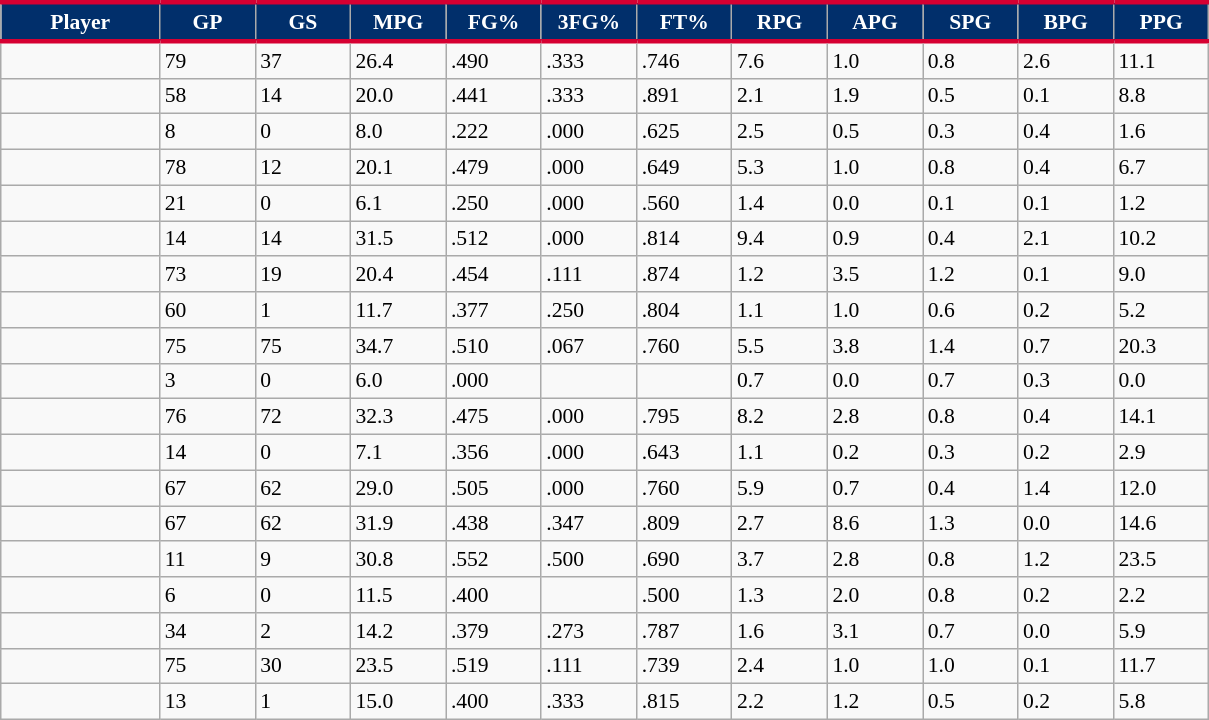<table class="wikitable sortable" style="font-size: 90%">
<tr>
<th style="background: #012F6B; color:#FFFFFF; border-top:#D60032 3px solid; border-bottom:#D60032 3px solid;"  width="10%">Player</th>
<th style="background: #012F6B; color:#FFFFFF; border-top:#D60032 3px solid; border-bottom:#D60032 3px solid;" width="6%">GP</th>
<th style="background: #012F6B; color:#FFFFFF; border-top:#D60032 3px solid; border-bottom:#D60032 3px solid;" width="6%">GS</th>
<th style="background: #012F6B; color:#FFFFFF; border-top:#D60032 3px solid; border-bottom:#D60032 3px solid;" width="6%">MPG</th>
<th style="background: #012F6B; color:#FFFFFF; border-top:#D60032 3px solid; border-bottom:#D60032 3px solid;" width="6%">FG%</th>
<th style="background: #012F6B; color:#FFFFFF; border-top:#D60032 3px solid; border-bottom:#D60032 3px solid;" width="6%">3FG%</th>
<th style="background: #012F6B; color:#FFFFFF; border-top:#D60032 3px solid; border-bottom:#D60032 3px solid;" width="6%">FT%</th>
<th style="background: #012F6B; color:#FFFFFF; border-top:#D60032 3px solid; border-bottom:#D60032 3px solid;" width="6%">RPG</th>
<th style="background: #012F6B; color:#FFFFFF; border-top:#D60032 3px solid; border-bottom:#D60032 3px solid;" width="6%">APG</th>
<th style="background: #012F6B; color:#FFFFFF; border-top:#D60032 3px solid; border-bottom:#D60032 3px solid;" width="6%">SPG</th>
<th style="background: #012F6B; color:#FFFFFF; border-top:#D60032 3px solid; border-bottom:#D60032 3px solid;" width="6%">BPG</th>
<th style="background: #012F6B; color:#FFFFFF; border-top:#D60032 3px solid; border-bottom:#D60032 3px solid;" width="6%">PPG</th>
</tr>
<tr>
<td></td>
<td>79</td>
<td>37</td>
<td>26.4</td>
<td>.490</td>
<td>.333</td>
<td>.746</td>
<td>7.6</td>
<td>1.0</td>
<td>0.8</td>
<td>2.6</td>
<td>11.1</td>
</tr>
<tr>
<td></td>
<td>58</td>
<td>14</td>
<td>20.0</td>
<td>.441</td>
<td>.333</td>
<td>.891</td>
<td>2.1</td>
<td>1.9</td>
<td>0.5</td>
<td>0.1</td>
<td>8.8</td>
</tr>
<tr>
<td></td>
<td>8</td>
<td>0</td>
<td>8.0</td>
<td>.222</td>
<td>.000</td>
<td>.625</td>
<td>2.5</td>
<td>0.5</td>
<td>0.3</td>
<td>0.4</td>
<td>1.6</td>
</tr>
<tr>
<td></td>
<td>78</td>
<td>12</td>
<td>20.1</td>
<td>.479</td>
<td>.000</td>
<td>.649</td>
<td>5.3</td>
<td>1.0</td>
<td>0.8</td>
<td>0.4</td>
<td>6.7</td>
</tr>
<tr>
<td></td>
<td>21</td>
<td>0</td>
<td>6.1</td>
<td>.250</td>
<td>.000</td>
<td>.560</td>
<td>1.4</td>
<td>0.0</td>
<td>0.1</td>
<td>0.1</td>
<td>1.2</td>
</tr>
<tr>
<td></td>
<td>14</td>
<td>14</td>
<td>31.5</td>
<td>.512</td>
<td>.000</td>
<td>.814</td>
<td>9.4</td>
<td>0.9</td>
<td>0.4</td>
<td>2.1</td>
<td>10.2</td>
</tr>
<tr>
<td></td>
<td>73</td>
<td>19</td>
<td>20.4</td>
<td>.454</td>
<td>.111</td>
<td>.874</td>
<td>1.2</td>
<td>3.5</td>
<td>1.2</td>
<td>0.1</td>
<td>9.0</td>
</tr>
<tr>
<td></td>
<td>60</td>
<td>1</td>
<td>11.7</td>
<td>.377</td>
<td>.250</td>
<td>.804</td>
<td>1.1</td>
<td>1.0</td>
<td>0.6</td>
<td>0.2</td>
<td>5.2</td>
</tr>
<tr>
<td></td>
<td>75</td>
<td>75</td>
<td>34.7</td>
<td>.510</td>
<td>.067</td>
<td>.760</td>
<td>5.5</td>
<td>3.8</td>
<td>1.4</td>
<td>0.7</td>
<td>20.3</td>
</tr>
<tr>
<td></td>
<td>3</td>
<td>0</td>
<td>6.0</td>
<td>.000</td>
<td></td>
<td></td>
<td>0.7</td>
<td>0.0</td>
<td>0.7</td>
<td>0.3</td>
<td>0.0</td>
</tr>
<tr>
<td></td>
<td>76</td>
<td>72</td>
<td>32.3</td>
<td>.475</td>
<td>.000</td>
<td>.795</td>
<td>8.2</td>
<td>2.8</td>
<td>0.8</td>
<td>0.4</td>
<td>14.1</td>
</tr>
<tr>
<td></td>
<td>14</td>
<td>0</td>
<td>7.1</td>
<td>.356</td>
<td>.000</td>
<td>.643</td>
<td>1.1</td>
<td>0.2</td>
<td>0.3</td>
<td>0.2</td>
<td>2.9</td>
</tr>
<tr>
<td></td>
<td>67</td>
<td>62</td>
<td>29.0</td>
<td>.505</td>
<td>.000</td>
<td>.760</td>
<td>5.9</td>
<td>0.7</td>
<td>0.4</td>
<td>1.4</td>
<td>12.0</td>
</tr>
<tr>
<td></td>
<td>67</td>
<td>62</td>
<td>31.9</td>
<td>.438</td>
<td>.347</td>
<td>.809</td>
<td>2.7</td>
<td>8.6</td>
<td>1.3</td>
<td>0.0</td>
<td>14.6</td>
</tr>
<tr>
<td></td>
<td>11</td>
<td>9</td>
<td>30.8</td>
<td>.552</td>
<td>.500</td>
<td>.690</td>
<td>3.7</td>
<td>2.8</td>
<td>0.8</td>
<td>1.2</td>
<td>23.5</td>
</tr>
<tr>
<td></td>
<td>6</td>
<td>0</td>
<td>11.5</td>
<td>.400</td>
<td></td>
<td>.500</td>
<td>1.3</td>
<td>2.0</td>
<td>0.8</td>
<td>0.2</td>
<td>2.2</td>
</tr>
<tr>
<td></td>
<td>34</td>
<td>2</td>
<td>14.2</td>
<td>.379</td>
<td>.273</td>
<td>.787</td>
<td>1.6</td>
<td>3.1</td>
<td>0.7</td>
<td>0.0</td>
<td>5.9</td>
</tr>
<tr>
<td></td>
<td>75</td>
<td>30</td>
<td>23.5</td>
<td>.519</td>
<td>.111</td>
<td>.739</td>
<td>2.4</td>
<td>1.0</td>
<td>1.0</td>
<td>0.1</td>
<td>11.7</td>
</tr>
<tr>
<td></td>
<td>13</td>
<td>1</td>
<td>15.0</td>
<td>.400</td>
<td>.333</td>
<td>.815</td>
<td>2.2</td>
<td>1.2</td>
<td>0.5</td>
<td>0.2</td>
<td>5.8</td>
</tr>
</table>
